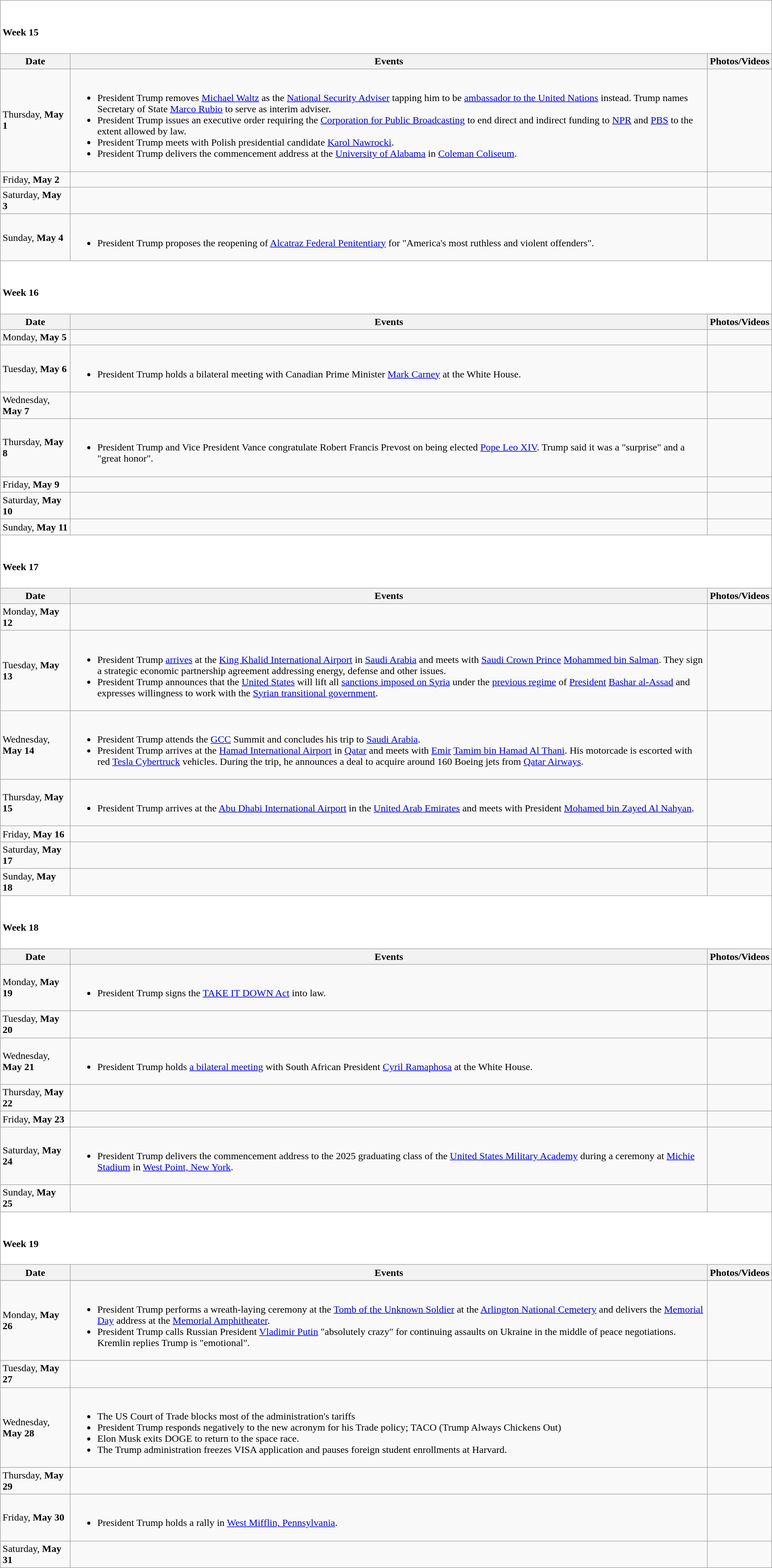<table class="wikitable">
<tr style="background:white;">
<td colspan="3"><br><h4>Week 15</h4></td>
</tr>
<tr>
<th>Date</th>
<th>Events</th>
<th>Photos/Videos</th>
</tr>
<tr>
<td>Thursday, <strong>May 1</strong></td>
<td><br><ul><li>President Trump removes <a href='#'>Michael Waltz</a> as the <a href='#'>National Security Adviser</a> tapping him to be <a href='#'>ambassador to the United Nations</a> instead. Trump names Secretary of State <a href='#'>Marco Rubio</a> to serve as interim adviser.</li><li>President Trump issues an executive order requiring the <a href='#'>Corporation for Public Broadcasting</a> to end direct and indirect funding to <a href='#'>NPR</a> and <a href='#'>PBS</a> to the extent allowed by law.</li><li>President Trump meets with Polish presidential candidate <a href='#'>Karol Nawrocki</a>.</li><li>President Trump delivers the commencement address at the <a href='#'>University of Alabama</a> in <a href='#'>Coleman Coliseum</a>.</li></ul></td>
<td><br></td>
</tr>
<tr>
<td>Friday, <strong>May 2</strong></td>
<td></td>
<td></td>
</tr>
<tr>
<td>Saturday, <strong>May 3</strong></td>
<td></td>
<td></td>
</tr>
<tr>
<td>Sunday, <strong>May 4</strong></td>
<td><br><ul><li>President Trump proposes the reopening of <a href='#'>Alcatraz Federal Penitentiary</a> for "America's most ruthless and violent offenders".</li></ul></td>
<td></td>
</tr>
<tr style="background:white;">
<td colspan="3"><br><h4>Week 16</h4></td>
</tr>
<tr>
<th>Date</th>
<th>Events</th>
<th>Photos/Videos</th>
</tr>
<tr>
<td>Monday, <strong>May 5</strong></td>
<td></td>
<td></td>
</tr>
<tr>
<td>Tuesday, <strong>May 6</strong></td>
<td><br><ul><li>President Trump holds a bilateral meeting with Canadian Prime Minister <a href='#'>Mark Carney</a> at the White House.</li></ul></td>
<td></td>
</tr>
<tr>
<td>Wednesday, <strong>May 7</strong></td>
<td></td>
<td></td>
</tr>
<tr>
<td>Thursday, <strong>May 8</strong></td>
<td><br><ul><li>President Trump and Vice President Vance congratulate Robert Francis Prevost on being elected <a href='#'>Pope Leo XIV</a>. Trump said it was a "surprise" and a "great honor".</li></ul></td>
<td></td>
</tr>
<tr>
<td>Friday, <strong>May 9</strong></td>
<td></td>
<td></td>
</tr>
<tr>
<td>Saturday, <strong>May 10</strong></td>
<td></td>
<td></td>
</tr>
<tr>
<td>Sunday, <strong>May 11</strong></td>
<td></td>
<td></td>
</tr>
<tr style="background:white;">
<td colspan="3"><br><h4>Week 17</h4></td>
</tr>
<tr>
<th>Date</th>
<th>Events</th>
<th>Photos/Videos</th>
</tr>
<tr>
<td>Monday, <strong>May 12</strong></td>
<td></td>
<td></td>
</tr>
<tr>
<td>Tuesday, <strong>May 13</strong></td>
<td><br><ul><li>President Trump <a href='#'>arrives</a> at the <a href='#'>King Khalid International Airport</a> in <a href='#'>Saudi Arabia</a> and meets with <a href='#'>Saudi Crown Prince</a> <a href='#'>Mohammed bin Salman</a>. They sign a strategic economic partnership agreement addressing energy, defense and other issues.</li><li>President Trump announces that the <a href='#'>United States</a> will lift all <a href='#'>sanctions imposed on Syria</a> under the <a href='#'>previous regime</a> of <a href='#'>President</a> <a href='#'>Bashar al-Assad</a> and expresses willingness to work with the <a href='#'>Syrian transitional government</a>.</li></ul></td>
<td></td>
</tr>
<tr>
<td>Wednesday, <strong>May 14</strong></td>
<td><br><ul><li>President Trump attends the <a href='#'>GCC</a> Summit and concludes his trip to <a href='#'>Saudi Arabia</a>.</li><li>President Trump arrives at the <a href='#'>Hamad International Airport</a> in <a href='#'>Qatar</a> and meets with <a href='#'>Emir</a> <a href='#'>Tamim bin Hamad Al Thani</a>. His motorcade is escorted with red <a href='#'>Tesla Cybertruck</a> vehicles. During the trip, he announces a deal to acquire around 160 Boeing jets from <a href='#'>Qatar Airways</a>.</li></ul></td>
<td></td>
</tr>
<tr>
<td>Thursday, <strong>May 15</strong></td>
<td><br><ul><li>President Trump arrives at the <a href='#'>Abu Dhabi International Airport</a> in the <a href='#'>United Arab Emirates</a> and meets with President <a href='#'>Mohamed bin Zayed Al Nahyan</a>.</li></ul></td>
<td></td>
</tr>
<tr>
<td>Friday, <strong>May 16</strong></td>
<td></td>
<td></td>
</tr>
<tr>
<td>Saturday, <strong>May 17</strong></td>
<td></td>
<td></td>
</tr>
<tr>
<td>Sunday, <strong>May 18</strong></td>
<td></td>
<td></td>
</tr>
<tr style="background:white;">
<td colspan="3"><br><h4>Week 18</h4></td>
</tr>
<tr>
<th>Date</th>
<th>Events</th>
<th>Photos/Videos</th>
</tr>
<tr>
<td>Monday, <strong>May 19</strong></td>
<td><br><ul><li>President Trump signs the <a href='#'>TAKE IT DOWN Act</a> into law.</li></ul></td>
<td></td>
</tr>
<tr>
<td>Tuesday, <strong>May 20</strong></td>
<td></td>
<td></td>
</tr>
<tr>
<td>Wednesday, <strong>May 21</strong></td>
<td><br><ul><li>President Trump holds <a href='#'>a bilateral meeting</a> with South African President <a href='#'>Cyril Ramaphosa</a> at the White House.</li></ul></td>
<td></td>
</tr>
<tr>
<td>Thursday, <strong>May 22</strong></td>
<td></td>
<td></td>
</tr>
<tr>
<td>Friday, <strong>May 23</strong></td>
<td></td>
<td></td>
</tr>
<tr>
<td>Saturday, <strong>May 24</strong></td>
<td><br><ul><li>President Trump delivers the commencement address to the 2025 graduating class of the <a href='#'>United States Military Academy</a> during a ceremony at <a href='#'>Michie Stadium</a> in <a href='#'>West Point, New York</a>.</li></ul></td>
<td></td>
</tr>
<tr>
<td>Sunday, <strong>May 25</strong></td>
<td></td>
<td></td>
</tr>
<tr style="background:white;">
<td colspan="3"><br><h4>Week 19</h4></td>
</tr>
<tr>
<th>Date</th>
<th>Events</th>
<th>Photos/Videos</th>
</tr>
<tr style="background:white;">
</tr>
<tr>
<td>Monday, <strong>May 26</strong></td>
<td><br><ul><li>President Trump performs a wreath-laying ceremony at the <a href='#'>Tomb of the Unknown Soldier</a> at the <a href='#'>Arlington National Cemetery</a> and delivers the <a href='#'>Memorial Day</a> address at the <a href='#'>Memorial Amphitheater</a>.</li><li>President Trump calls Russian President <a href='#'>Vladimir Putin</a> "absolutely crazy" for continuing assaults on Ukraine in the middle of peace negotiations. Kremlin replies Trump is "emotional".</li></ul></td>
<td></td>
</tr>
<tr>
<td>Tuesday, <strong>May 27</strong></td>
<td></td>
<td></td>
</tr>
<tr>
<td>Wednesday, <strong>May 28</strong></td>
<td><br><ul><li>The US Court of Trade blocks most of the administration's tariffs</li><li>President Trump responds negatively to the new acronym for his Trade policy; TACO (Trump Always Chickens Out)</li><li>Elon Musk exits DOGE to return to the space race.</li><li>The Trump administration freezes VISA application and pauses foreign student enrollments at Harvard.</li></ul></td>
<td></td>
</tr>
<tr>
<td>Thursday, <strong>May 29</strong></td>
<td></td>
<td></td>
</tr>
<tr>
<td>Friday, <strong>May 30</strong></td>
<td><br><ul><li>President Trump holds a rally in <a href='#'>West Mifflin, Pennsylvania</a>.</li></ul></td>
<td></td>
</tr>
<tr>
<td>Saturday, <strong>May 31</strong></td>
<td></td>
<td></td>
</tr>
</table>
